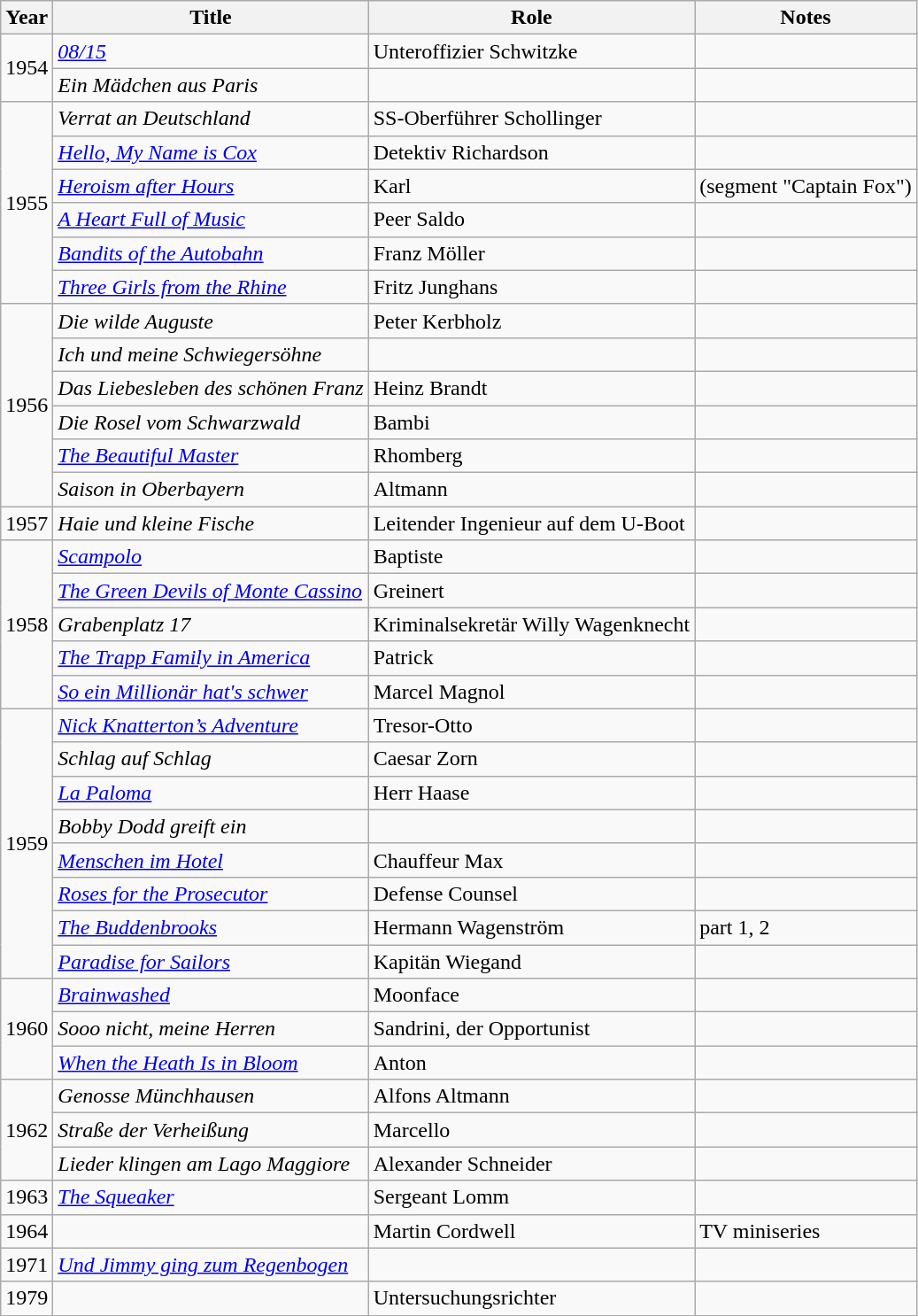<table class="wikitable sortable">
<tr>
<th>Year</th>
<th>Title</th>
<th>Role</th>
<th class="unsortable">Notes</th>
</tr>
<tr>
<td rowspan=2>1954</td>
<td><em><a href='#'>08/15</a></em></td>
<td>Unteroffizier Schwitzke</td>
<td></td>
</tr>
<tr>
<td><em>Ein Mädchen aus Paris</em></td>
<td></td>
<td></td>
</tr>
<tr>
<td rowspan=6>1955</td>
<td><em>Verrat an Deutschland</em></td>
<td>SS-Oberführer Schollinger</td>
<td></td>
</tr>
<tr>
<td><em><a href='#'>Hello, My Name is Cox</a></em></td>
<td>Detektiv Richardson</td>
<td></td>
</tr>
<tr>
<td><em><a href='#'>Heroism after Hours</a></em></td>
<td>Karl</td>
<td>(segment "Captain Fox")</td>
</tr>
<tr>
<td><em><a href='#'>A Heart Full of Music</a></em></td>
<td>Peer Saldo</td>
<td></td>
</tr>
<tr>
<td><em><a href='#'>Bandits of the Autobahn</a></em></td>
<td>Franz Möller</td>
<td></td>
</tr>
<tr>
<td><em><a href='#'>Three Girls from the Rhine</a></em></td>
<td>Fritz Junghans</td>
<td></td>
</tr>
<tr>
<td rowspan=6>1956</td>
<td><em>Die wilde Auguste</em></td>
<td>Peter Kerbholz</td>
<td></td>
</tr>
<tr>
<td><em>Ich und meine Schwiegersöhne</em></td>
<td></td>
<td></td>
</tr>
<tr>
<td><em>Das Liebesleben des schönen Franz</em></td>
<td>Heinz Brandt</td>
<td></td>
</tr>
<tr>
<td><em>Die Rosel vom Schwarzwald</em></td>
<td>Bambi</td>
<td></td>
</tr>
<tr>
<td><em><a href='#'>The Beautiful Master</a></em></td>
<td>Rhomberg</td>
<td></td>
</tr>
<tr>
<td><em>Saison in Oberbayern</em></td>
<td>Altmann</td>
<td></td>
</tr>
<tr>
<td>1957</td>
<td><em>Haie und kleine Fische</em></td>
<td>Leitender Ingenieur auf dem U-Boot</td>
<td></td>
</tr>
<tr>
<td rowspan=5>1958</td>
<td><em><a href='#'>Scampolo</a></em></td>
<td>Baptiste</td>
<td></td>
</tr>
<tr>
<td><em><a href='#'>The Green Devils of Monte Cassino</a></em></td>
<td>Greinert</td>
<td></td>
</tr>
<tr>
<td><em>Grabenplatz 17</em></td>
<td>Kriminalsekretär Willy Wagenknecht</td>
<td></td>
</tr>
<tr>
<td><em><a href='#'>The Trapp Family in America</a></em></td>
<td>Patrick</td>
<td></td>
</tr>
<tr>
<td><em><a href='#'>So ein Millionär hat's schwer</a></em></td>
<td>Marcel Magnol</td>
<td></td>
</tr>
<tr>
<td rowspan=8>1959</td>
<td><em><a href='#'>Nick Knatterton’s Adventure</a></em></td>
<td>Tresor-Otto</td>
<td></td>
</tr>
<tr>
<td><em>Schlag auf Schlag</em></td>
<td>Caesar Zorn</td>
<td></td>
</tr>
<tr>
<td><em><a href='#'>La Paloma</a></em></td>
<td>Herr Haase</td>
<td></td>
</tr>
<tr>
<td><em>Bobby Dodd greift ein</em></td>
<td></td>
<td></td>
</tr>
<tr>
<td><em><a href='#'>Menschen im Hotel</a></em></td>
<td>Chauffeur Max</td>
<td></td>
</tr>
<tr>
<td><em><a href='#'>Roses for the Prosecutor</a></em></td>
<td>Defense Counsel</td>
<td></td>
</tr>
<tr>
<td><em><a href='#'>The Buddenbrooks</a></em></td>
<td>Hermann Wagenström</td>
<td>part 1, 2</td>
</tr>
<tr>
<td><em><a href='#'>Paradise for Sailors</a></em></td>
<td>Kapitän Wiegand</td>
<td></td>
</tr>
<tr>
<td rowspan=3>1960</td>
<td><em><a href='#'>Brainwashed</a></em></td>
<td>Moonface</td>
<td></td>
</tr>
<tr>
<td><em>Sooo nicht, meine Herren</em></td>
<td>Sandrini, der Opportunist</td>
<td></td>
</tr>
<tr>
<td><em><a href='#'>When the Heath Is in Bloom</a></em></td>
<td>Anton</td>
<td></td>
</tr>
<tr>
<td rowspan=3>1962</td>
<td><em>Genosse Münchhausen</em></td>
<td>Alfons Altmann</td>
<td></td>
</tr>
<tr>
<td><em>Straße der Verheißung</em></td>
<td>Marcello</td>
<td></td>
</tr>
<tr>
<td><em>Lieder klingen am Lago Maggiore</em></td>
<td>Alexander Schneider</td>
<td></td>
</tr>
<tr>
<td>1963</td>
<td><em><a href='#'>The Squeaker</a></em></td>
<td>Sergeant Lomm</td>
<td></td>
</tr>
<tr>
<td>1964</td>
<td><em></em></td>
<td>Martin Cordwell</td>
<td>TV miniseries</td>
</tr>
<tr>
<td>1971</td>
<td><em><a href='#'>Und Jimmy ging zum Regenbogen</a></em></td>
<td></td>
<td></td>
</tr>
<tr>
<td>1979</td>
<td><em></em></td>
<td>Untersuchungsrichter</td>
<td></td>
</tr>
</table>
